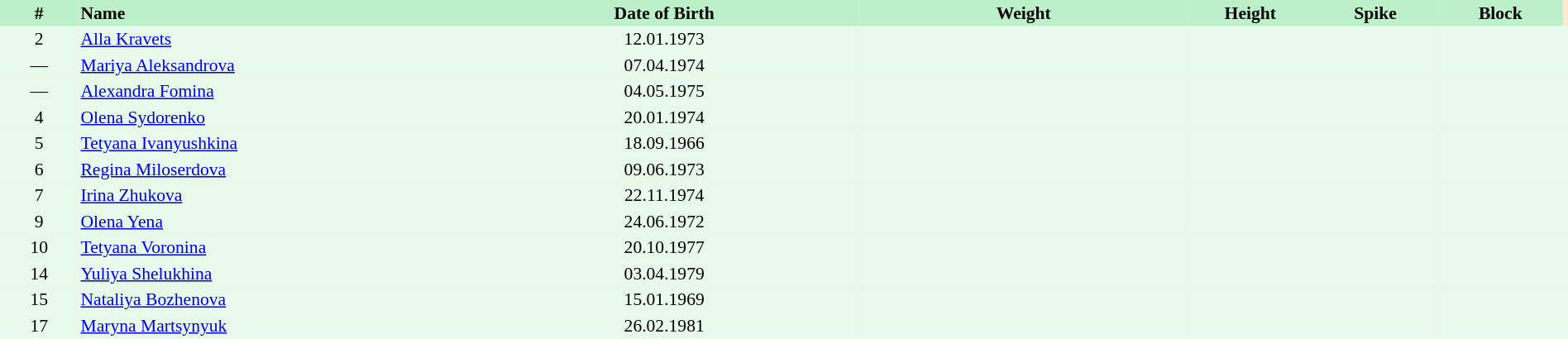<table border=0 cellpadding=2 cellspacing=0  |- bgcolor=#FFECCE style="text-align:center; font-size:90%;" width=100%>
<tr bgcolor=#BBF0C9>
<th width=5%>#</th>
<th width=25% align=left>Name</th>
<th width=25%>Date of Birth</th>
<th width=21%>Weight</th>
<th width=8%>Height</th>
<th width=8%>Spike</th>
<th width=8%>Block</th>
</tr>
<tr bgcolor=#E7FAEC>
<td>2</td>
<td align=left><a href='#'>Alla Kravets</a></td>
<td>12.01.1973</td>
<td></td>
<td></td>
<td></td>
<td></td>
<td></td>
</tr>
<tr bgcolor=#E7FAEC>
<td>—</td>
<td align=left><a href='#'>Mariya Aleksandrova</a></td>
<td>07.04.1974</td>
<td></td>
<td></td>
<td></td>
<td></td>
<td></td>
</tr>
<tr bgcolor=#E7FAEC>
<td>—</td>
<td align=left><a href='#'>Alexandra Fomina</a></td>
<td>04.05.1975</td>
<td></td>
<td></td>
<td></td>
<td></td>
<td></td>
</tr>
<tr bgcolor=#E7FAEC>
<td>4</td>
<td align=left><a href='#'>Olena Sydorenko</a></td>
<td>20.01.1974</td>
<td></td>
<td></td>
<td></td>
<td></td>
<td></td>
</tr>
<tr bgcolor=#E7FAEC>
<td>5</td>
<td align=left><a href='#'>Tetyana Ivanyushkina</a></td>
<td>18.09.1966</td>
<td></td>
<td></td>
<td></td>
<td></td>
<td></td>
</tr>
<tr bgcolor=#E7FAEC>
<td>6</td>
<td align=left><a href='#'>Regina Miloserdova</a></td>
<td>09.06.1973</td>
<td></td>
<td></td>
<td></td>
<td></td>
<td></td>
</tr>
<tr bgcolor=#E7FAEC>
<td>7</td>
<td align=left><a href='#'>Irina Zhukova</a></td>
<td>22.11.1974</td>
<td></td>
<td></td>
<td></td>
<td></td>
<td></td>
</tr>
<tr bgcolor=#E7FAEC>
<td>9</td>
<td align=left><a href='#'>Olena Yena</a></td>
<td>24.06.1972</td>
<td></td>
<td></td>
<td></td>
<td></td>
<td></td>
</tr>
<tr bgcolor=#E7FAEC>
<td>10</td>
<td align=left><a href='#'>Tetyana Voronina</a></td>
<td>20.10.1977</td>
<td></td>
<td></td>
<td></td>
<td></td>
<td></td>
</tr>
<tr bgcolor=#E7FAEC>
<td>14</td>
<td align=left><a href='#'>Yuliya Shelukhina</a></td>
<td>03.04.1979</td>
<td></td>
<td></td>
<td></td>
<td></td>
<td></td>
</tr>
<tr bgcolor=#E7FAEC>
<td>15</td>
<td align=left><a href='#'>Nataliya Bozhenova</a></td>
<td>15.01.1969</td>
<td></td>
<td></td>
<td></td>
<td></td>
<td></td>
</tr>
<tr bgcolor=#E7FAEC>
<td>17</td>
<td align=left><a href='#'>Maryna Martsynyuk</a></td>
<td>26.02.1981</td>
<td></td>
<td></td>
<td></td>
<td></td>
<td></td>
</tr>
</table>
